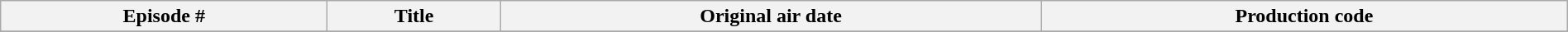<table class="wikitable plainrowheaders" style="width:100%; background: #FFFFFF;">
<tr>
<th>Episode #</th>
<th>Title</th>
<th>Original air date</th>
<th>Production code</th>
</tr>
<tr>
</tr>
</table>
